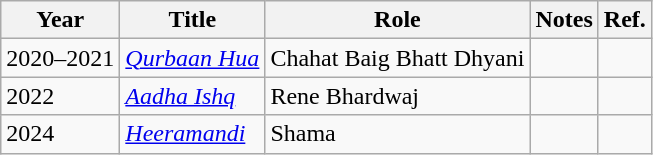<table class="wikitable sortable">
<tr>
<th>Year</th>
<th>Title</th>
<th>Role</th>
<th class="unsortable">Notes</th>
<th class="unsortable">Ref.</th>
</tr>
<tr>
<td>2020–2021</td>
<td><em><a href='#'>Qurbaan Hua</a></em></td>
<td>Chahat Baig Bhatt Dhyani</td>
<td></td>
<td></td>
</tr>
<tr>
<td>2022</td>
<td><em><a href='#'>Aadha Ishq</a></em></td>
<td>Rene Bhardwaj</td>
<td></td>
<td></td>
</tr>
<tr>
<td>2024</td>
<td><em><a href='#'>Heeramandi</a></em></td>
<td>Shama</td>
<td></td>
<td></td>
</tr>
</table>
